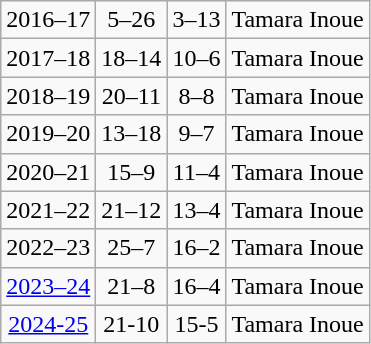<table class="wikitable" style="text-align:center">
<tr>
<td style="text-align:left">2016–17</td>
<td>5–26</td>
<td>3–13</td>
<td>Tamara Inoue</td>
</tr>
<tr>
<td style="text-align:left">2017–18</td>
<td>18–14</td>
<td>10–6</td>
<td>Tamara Inoue</td>
</tr>
<tr>
<td style="text-align:left">2018–19</td>
<td>20–11</td>
<td>8–8</td>
<td>Tamara Inoue</td>
</tr>
<tr>
<td style="text-align:left">2019–20</td>
<td>13–18</td>
<td>9–7</td>
<td>Tamara Inoue</td>
</tr>
<tr>
<td style="text-align:left">2020–21</td>
<td>15–9</td>
<td>11–4</td>
<td>Tamara Inoue</td>
</tr>
<tr>
<td style="text-align:left">2021–22</td>
<td>21–12</td>
<td>13–4</td>
<td>Tamara Inoue</td>
</tr>
<tr>
<td style="text-align:left">2022–23</td>
<td>25–7</td>
<td>16–2</td>
<td>Tamara Inoue</td>
</tr>
<tr>
<td style="text-align:left"><a href='#'>2023–24</a></td>
<td>21–8</td>
<td>16–4</td>
<td>Tamara Inoue</td>
</tr>
<tr>
<td><a href='#'>2024-25</a></td>
<td>21-10</td>
<td>15-5</td>
<td>Tamara Inoue</td>
</tr>
</table>
